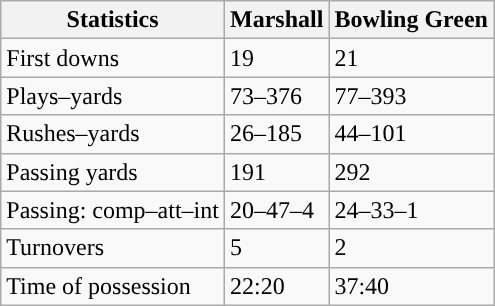<table class="wikitable" style="float:left">
<tr>
<th>Statistics</th>
<th>Marshall</th>
<th>Bowling Green</th>
</tr>
<tr>
<td>First downs</td>
<td>19</td>
<td>21</td>
</tr>
<tr>
<td>Plays–yards</td>
<td>73–376</td>
<td>77–393</td>
</tr>
<tr>
<td>Rushes–yards</td>
<td>26–185</td>
<td>44–101</td>
</tr>
<tr>
<td>Passing yards</td>
<td>191</td>
<td>292</td>
</tr>
<tr>
<td>Passing: comp–att–int</td>
<td>20–47–4</td>
<td>24–33–1</td>
</tr>
<tr>
<td>Turnovers</td>
<td>5</td>
<td>2</td>
</tr>
<tr>
<td>Time of possession</td>
<td>22:20</td>
<td>37:40</td>
</tr>
</table>
